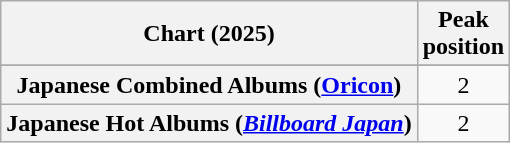<table class="wikitable sortable plainrowheaders" style="text-align:center">
<tr>
<th scope="col">Chart (2025)</th>
<th scope="col">Peak<br>position</th>
</tr>
<tr>
</tr>
<tr>
<th scope="row">Japanese Combined Albums (<a href='#'>Oricon</a>)</th>
<td>2</td>
</tr>
<tr>
<th scope="row">Japanese Hot Albums (<em><a href='#'>Billboard Japan</a></em>)</th>
<td>2</td>
</tr>
</table>
